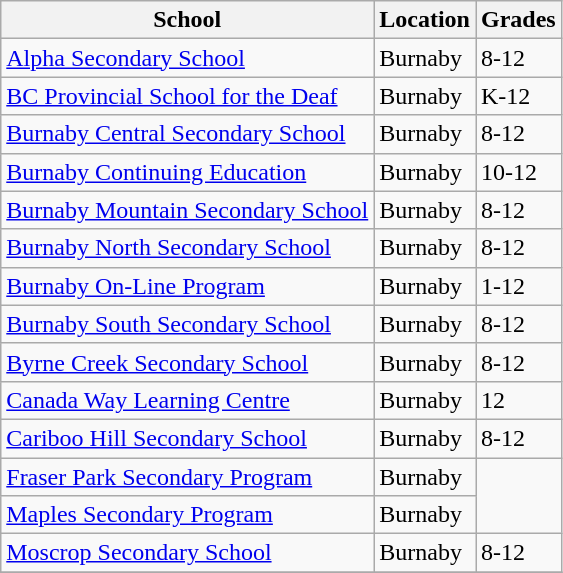<table class="wikitable" style="float:left; margin-right:1em">
<tr>
<th>School</th>
<th>Location</th>
<th>Grades</th>
</tr>
<tr>
<td><a href='#'>Alpha Secondary School</a></td>
<td>Burnaby</td>
<td>8-12</td>
</tr>
<tr>
<td><a href='#'>BC Provincial School for the Deaf</a></td>
<td>Burnaby</td>
<td>K-12</td>
</tr>
<tr>
<td><a href='#'>Burnaby Central Secondary School</a></td>
<td>Burnaby</td>
<td>8-12</td>
</tr>
<tr>
<td><a href='#'>Burnaby Continuing Education</a></td>
<td>Burnaby</td>
<td>10-12</td>
</tr>
<tr>
<td><a href='#'>Burnaby Mountain Secondary School</a></td>
<td>Burnaby</td>
<td>8-12</td>
</tr>
<tr>
<td><a href='#'>Burnaby North Secondary School</a></td>
<td>Burnaby</td>
<td>8-12</td>
</tr>
<tr>
<td><a href='#'>Burnaby On-Line Program</a></td>
<td>Burnaby</td>
<td>1-12</td>
</tr>
<tr>
<td><a href='#'>Burnaby South Secondary School</a></td>
<td>Burnaby</td>
<td>8-12</td>
</tr>
<tr>
<td><a href='#'>Byrne Creek Secondary School</a></td>
<td>Burnaby</td>
<td>8-12</td>
</tr>
<tr>
<td><a href='#'>Canada Way Learning Centre</a></td>
<td>Burnaby</td>
<td>12</td>
</tr>
<tr>
<td><a href='#'>Cariboo Hill Secondary School</a></td>
<td>Burnaby</td>
<td>8-12</td>
</tr>
<tr>
<td><a href='#'>Fraser Park Secondary Program</a></td>
<td>Burnaby</td>
</tr>
<tr>
<td><a href='#'>Maples Secondary Program</a></td>
<td>Burnaby</td>
</tr>
<tr>
<td><a href='#'>Moscrop Secondary School</a></td>
<td>Burnaby</td>
<td>8-12</td>
</tr>
<tr>
</tr>
</table>
